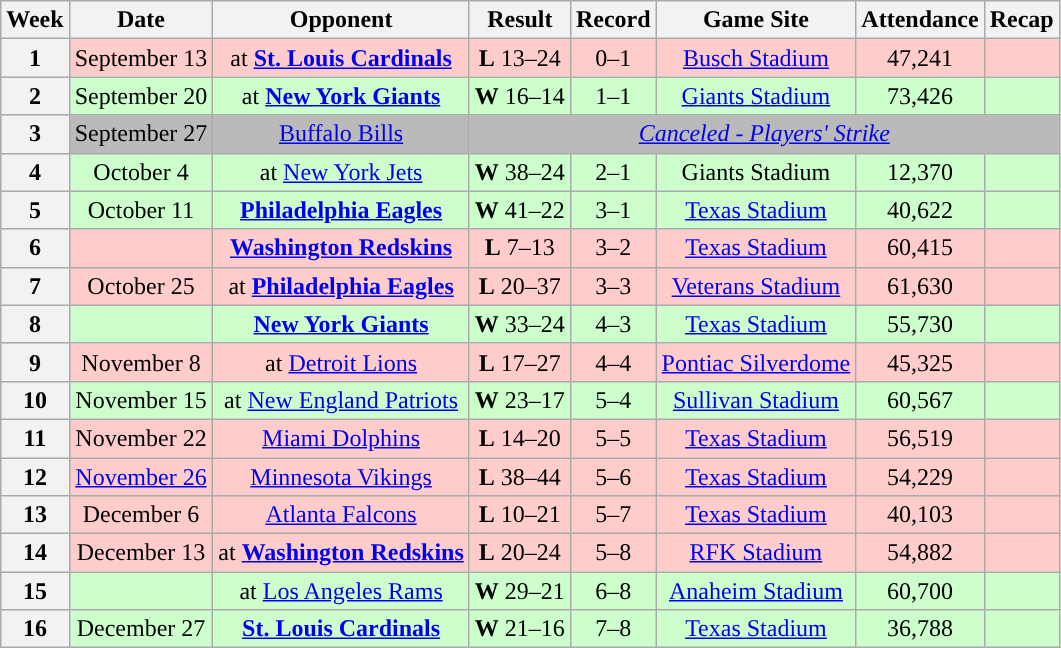<table class="wikitable" style="text-align:center">
<tr>
<th>Week</th>
<th>Date</th>
<th>Opponent</th>
<th>Result</th>
<th>Record</th>
<th>Game Site</th>
<th>Attendance</th>
<th>Recap</th>
</tr>
<tr style="background: #fcc">
<th>1</th>
<td>September 13</td>
<td>at <strong><a href='#'>St. Louis Cardinals</a></strong></td>
<td><strong>L</strong> 13–24</td>
<td>0–1</td>
<td><a href='#'>Busch Stadium</a></td>
<td>47,241</td>
<td></td>
</tr>
<tr style="background: #cfc">
<th>2</th>
<td>September 20</td>
<td>at <strong><a href='#'>New York Giants</a></strong></td>
<td><strong>W</strong> 16–14</td>
<td>1–1</td>
<td><a href='#'>Giants Stadium</a></td>
<td>73,426</td>
<td></td>
</tr>
<tr style="background: #bababa">
<th>3</th>
<td>September 27</td>
<td><a href='#'>Buffalo Bills</a></td>
<td Colspan=5><em><a href='#'>Canceled - Players' Strike</a></em></td>
</tr>
<tr style="background: #cfc">
<th>4</th>
<td>October 4</td>
<td>at <a href='#'>New York Jets</a></td>
<td><strong>W</strong> 38–24</td>
<td>2–1</td>
<td>Giants Stadium</td>
<td>12,370</td>
<td></td>
</tr>
<tr style="background: #cfc">
<th>5</th>
<td>October 11</td>
<td><strong><a href='#'>Philadelphia Eagles</a></strong></td>
<td><strong>W</strong> 41–22</td>
<td>3–1</td>
<td><a href='#'>Texas Stadium</a></td>
<td>40,622</td>
<td></td>
</tr>
<tr style="background: #fcc">
<th>6</th>
<td></td>
<td><strong><a href='#'>Washington Redskins</a></strong></td>
<td><strong>L</strong> 7–13</td>
<td>3–2</td>
<td><a href='#'>Texas Stadium</a></td>
<td>60,415</td>
<td></td>
</tr>
<tr style="background: #fcc">
<th>7</th>
<td>October 25</td>
<td>at <strong><a href='#'>Philadelphia Eagles</a></strong></td>
<td><strong>L</strong> 20–37</td>
<td>3–3</td>
<td><a href='#'>Veterans Stadium</a></td>
<td>61,630</td>
<td></td>
</tr>
<tr style="background: #cfc">
<th>8</th>
<td></td>
<td><strong><a href='#'>New York Giants</a></strong></td>
<td><strong>W</strong> 33–24</td>
<td>4–3</td>
<td><a href='#'>Texas Stadium</a></td>
<td>55,730</td>
<td></td>
</tr>
<tr style="background: #fcc">
<th>9</th>
<td>November 8</td>
<td>at <a href='#'>Detroit Lions</a></td>
<td><strong>L</strong> 17–27</td>
<td>4–4</td>
<td><a href='#'>Pontiac Silverdome</a></td>
<td>45,325</td>
<td></td>
</tr>
<tr style="background: #cfc">
<th>10</th>
<td>November 15</td>
<td>at <a href='#'>New England Patriots</a></td>
<td><strong>W</strong> 23–17 </td>
<td>5–4</td>
<td><a href='#'>Sullivan Stadium</a></td>
<td>60,567</td>
<td></td>
</tr>
<tr style="background: #fcc">
<th>11</th>
<td>November 22</td>
<td><a href='#'>Miami Dolphins</a></td>
<td><strong>L</strong> 14–20</td>
<td>5–5</td>
<td><a href='#'>Texas Stadium</a></td>
<td>56,519</td>
<td></td>
</tr>
<tr style="background: #fcc">
<th>12</th>
<td><a href='#'>November 26</a></td>
<td><a href='#'>Minnesota Vikings</a></td>
<td><strong>L</strong> 38–44 </td>
<td>5–6</td>
<td><a href='#'>Texas Stadium</a></td>
<td>54,229</td>
<td></td>
</tr>
<tr style="background: #fcc">
<th>13</th>
<td>December 6</td>
<td><a href='#'>Atlanta Falcons</a></td>
<td><strong>L</strong> 10–21</td>
<td>5–7</td>
<td><a href='#'>Texas Stadium</a></td>
<td>40,103</td>
<td></td>
</tr>
<tr style="background: #fcc">
<th>14</th>
<td>December 13</td>
<td>at <strong><a href='#'>Washington Redskins</a></strong></td>
<td><strong>L</strong> 20–24</td>
<td>5–8</td>
<td><a href='#'>RFK Stadium</a></td>
<td>54,882</td>
<td></td>
</tr>
<tr style="background: #cfc">
<th>15</th>
<td></td>
<td>at <a href='#'>Los Angeles Rams</a></td>
<td><strong>W</strong> 29–21</td>
<td>6–8</td>
<td><a href='#'>Anaheim Stadium</a></td>
<td>60,700</td>
<td></td>
</tr>
<tr style="background: #cfc">
<th>16</th>
<td>December 27</td>
<td><strong><a href='#'>St. Louis Cardinals</a></strong></td>
<td><strong>W</strong> 21–16</td>
<td>7–8</td>
<td><a href='#'>Texas Stadium</a></td>
<td>36,788</td>
<td></td>
</tr>
</table>
